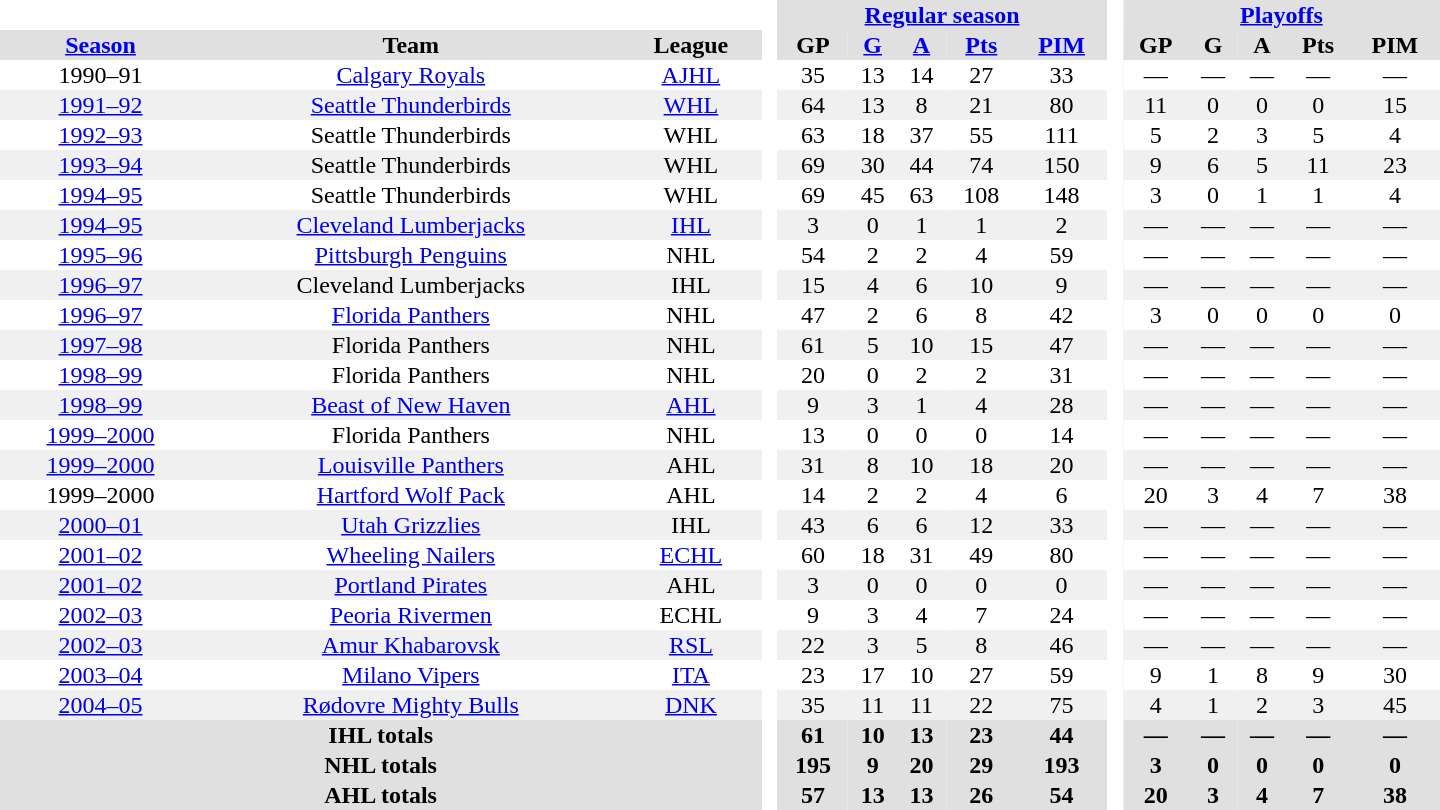<table border="0" cellpadding="1" cellspacing="0" style="text-align:center; width:60em">
<tr bgcolor="#e0e0e0">
<th colspan="3" bgcolor="#ffffff"> </th>
<th rowspan="100" bgcolor="#ffffff"> </th>
<th colspan="5"><a href='#'>Regular season</a></th>
<th rowspan="100" bgcolor="#ffffff"> </th>
<th colspan="5"><a href='#'>Playoffs</a></th>
</tr>
<tr bgcolor="#e0e0e0">
<th><a href='#'>Season</a></th>
<th>Team</th>
<th>League</th>
<th>GP</th>
<th><a href='#'>G</a></th>
<th><a href='#'>A</a></th>
<th><a href='#'>Pts</a></th>
<th><a href='#'>PIM</a></th>
<th>GP</th>
<th>G</th>
<th>A</th>
<th>Pts</th>
<th>PIM</th>
</tr>
<tr>
<td>1990–91</td>
<td><a href='#'>Calgary Royals</a></td>
<td><a href='#'>AJHL</a></td>
<td>35</td>
<td>13</td>
<td>14</td>
<td>27</td>
<td>33</td>
<td>—</td>
<td>—</td>
<td>—</td>
<td>—</td>
<td>—</td>
</tr>
<tr bgcolor="#f0f0f0">
<td><a href='#'>1991–92</a></td>
<td><a href='#'>Seattle Thunderbirds</a></td>
<td><a href='#'>WHL</a></td>
<td>64</td>
<td>13</td>
<td>8</td>
<td>21</td>
<td>80</td>
<td>11</td>
<td>0</td>
<td>0</td>
<td>0</td>
<td>15</td>
</tr>
<tr>
<td><a href='#'>1992–93</a></td>
<td>Seattle Thunderbirds</td>
<td>WHL</td>
<td>63</td>
<td>18</td>
<td>37</td>
<td>55</td>
<td>111</td>
<td>5</td>
<td>2</td>
<td>3</td>
<td>5</td>
<td>4</td>
</tr>
<tr bgcolor="#f0f0f0">
<td><a href='#'>1993–94</a></td>
<td>Seattle Thunderbirds</td>
<td>WHL</td>
<td>69</td>
<td>30</td>
<td>44</td>
<td>74</td>
<td>150</td>
<td>9</td>
<td>6</td>
<td>5</td>
<td>11</td>
<td>23</td>
</tr>
<tr>
<td><a href='#'>1994–95</a></td>
<td>Seattle Thunderbirds</td>
<td>WHL</td>
<td>69</td>
<td>45</td>
<td>63</td>
<td>108</td>
<td>148</td>
<td>3</td>
<td>0</td>
<td>1</td>
<td>1</td>
<td>4</td>
</tr>
<tr bgcolor="#f0f0f0">
<td><a href='#'>1994–95</a></td>
<td><a href='#'>Cleveland Lumberjacks</a></td>
<td><a href='#'>IHL</a></td>
<td>3</td>
<td>0</td>
<td>1</td>
<td>1</td>
<td>2</td>
<td>—</td>
<td>—</td>
<td>—</td>
<td>—</td>
<td>—</td>
</tr>
<tr>
<td><a href='#'>1995–96</a></td>
<td><a href='#'>Pittsburgh Penguins</a></td>
<td>NHL</td>
<td>54</td>
<td>2</td>
<td>2</td>
<td>4</td>
<td>59</td>
<td>—</td>
<td>—</td>
<td>—</td>
<td>—</td>
<td>—</td>
</tr>
<tr bgcolor="#f0f0f0">
<td><a href='#'>1996–97</a></td>
<td>Cleveland Lumberjacks</td>
<td>IHL</td>
<td>15</td>
<td>4</td>
<td>6</td>
<td>10</td>
<td>9</td>
<td>—</td>
<td>—</td>
<td>—</td>
<td>—</td>
<td>—</td>
</tr>
<tr>
<td><a href='#'>1996–97</a></td>
<td><a href='#'>Florida Panthers</a></td>
<td>NHL</td>
<td>47</td>
<td>2</td>
<td>6</td>
<td>8</td>
<td>42</td>
<td>3</td>
<td>0</td>
<td>0</td>
<td>0</td>
<td>0</td>
</tr>
<tr bgcolor="#f0f0f0">
<td><a href='#'>1997–98</a></td>
<td>Florida Panthers</td>
<td>NHL</td>
<td>61</td>
<td>5</td>
<td>10</td>
<td>15</td>
<td>47</td>
<td>—</td>
<td>—</td>
<td>—</td>
<td>—</td>
<td>—</td>
</tr>
<tr>
<td><a href='#'>1998–99</a></td>
<td>Florida Panthers</td>
<td>NHL</td>
<td>20</td>
<td>0</td>
<td>2</td>
<td>2</td>
<td>31</td>
<td>—</td>
<td>—</td>
<td>—</td>
<td>—</td>
<td>—</td>
</tr>
<tr bgcolor="#f0f0f0">
<td><a href='#'>1998–99</a></td>
<td><a href='#'>Beast of New Haven</a></td>
<td><a href='#'>AHL</a></td>
<td>9</td>
<td>3</td>
<td>1</td>
<td>4</td>
<td>28</td>
<td>—</td>
<td>—</td>
<td>—</td>
<td>—</td>
<td>—</td>
</tr>
<tr>
<td><a href='#'>1999–2000</a></td>
<td>Florida Panthers</td>
<td>NHL</td>
<td>13</td>
<td>0</td>
<td>0</td>
<td>0</td>
<td>14</td>
<td>—</td>
<td>—</td>
<td>—</td>
<td>—</td>
<td>—</td>
</tr>
<tr bgcolor="#f0f0f0">
<td><a href='#'>1999–2000</a></td>
<td><a href='#'>Louisville Panthers</a></td>
<td>AHL</td>
<td>31</td>
<td>8</td>
<td>10</td>
<td>18</td>
<td>20</td>
<td>—</td>
<td>—</td>
<td>—</td>
<td>—</td>
<td>—</td>
</tr>
<tr>
<td>1999–2000</td>
<td><a href='#'>Hartford Wolf Pack</a></td>
<td>AHL</td>
<td>14</td>
<td>2</td>
<td>2</td>
<td>4</td>
<td>6</td>
<td>20</td>
<td>3</td>
<td>4</td>
<td>7</td>
<td>38</td>
</tr>
<tr bgcolor="#f0f0f0">
<td><a href='#'>2000–01</a></td>
<td><a href='#'>Utah Grizzlies</a></td>
<td>IHL</td>
<td>43</td>
<td>6</td>
<td>6</td>
<td>12</td>
<td>33</td>
<td>—</td>
<td>—</td>
<td>—</td>
<td>—</td>
<td>—</td>
</tr>
<tr>
<td><a href='#'>2001–02</a></td>
<td><a href='#'>Wheeling Nailers</a></td>
<td><a href='#'>ECHL</a></td>
<td>60</td>
<td>18</td>
<td>31</td>
<td>49</td>
<td>80</td>
<td>—</td>
<td>—</td>
<td>—</td>
<td>—</td>
<td>—</td>
</tr>
<tr bgcolor="#f0f0f0">
<td><a href='#'>2001–02</a></td>
<td><a href='#'>Portland Pirates</a></td>
<td>AHL</td>
<td>3</td>
<td>0</td>
<td>0</td>
<td>0</td>
<td>0</td>
<td>—</td>
<td>—</td>
<td>—</td>
<td>—</td>
<td>—</td>
</tr>
<tr>
<td><a href='#'>2002–03</a></td>
<td><a href='#'>Peoria Rivermen</a></td>
<td>ECHL</td>
<td>9</td>
<td>3</td>
<td>4</td>
<td>7</td>
<td>24</td>
<td>—</td>
<td>—</td>
<td>—</td>
<td>—</td>
<td>—</td>
</tr>
<tr bgcolor="#f0f0f0">
<td><a href='#'>2002–03</a></td>
<td><a href='#'>Amur Khabarovsk</a></td>
<td><a href='#'>RSL</a></td>
<td>22</td>
<td>3</td>
<td>5</td>
<td>8</td>
<td>46</td>
<td>—</td>
<td>—</td>
<td>—</td>
<td>—</td>
<td>—</td>
</tr>
<tr>
<td><a href='#'>2003–04</a></td>
<td><a href='#'>Milano Vipers</a></td>
<td><a href='#'>ITA</a></td>
<td>23</td>
<td>17</td>
<td>10</td>
<td>27</td>
<td>59</td>
<td>9</td>
<td>1</td>
<td>8</td>
<td>9</td>
<td>30</td>
</tr>
<tr bgcolor="#f0f0f0">
<td><a href='#'>2004–05</a></td>
<td><a href='#'>Rødovre Mighty Bulls</a></td>
<td><a href='#'>DNK</a></td>
<td>35</td>
<td>11</td>
<td>11</td>
<td>22</td>
<td>75</td>
<td>4</td>
<td>1</td>
<td>2</td>
<td>3</td>
<td>45</td>
</tr>
<tr bgcolor="#e0e0e0">
<th colspan="3">IHL totals</th>
<th>61</th>
<th>10</th>
<th>13</th>
<th>23</th>
<th>44</th>
<th>—</th>
<th>—</th>
<th>—</th>
<th>—</th>
<th>—</th>
</tr>
<tr bgcolor="#e0e0e0">
<th colspan="3">NHL totals</th>
<th>195</th>
<th>9</th>
<th>20</th>
<th>29</th>
<th>193</th>
<th>3</th>
<th>0</th>
<th>0</th>
<th>0</th>
<th>0</th>
</tr>
<tr bgcolor="#e0e0e0">
<th colspan="3">AHL totals</th>
<th>57</th>
<th>13</th>
<th>13</th>
<th>26</th>
<th>54</th>
<th>20</th>
<th>3</th>
<th>4</th>
<th>7</th>
<th>38</th>
</tr>
</table>
